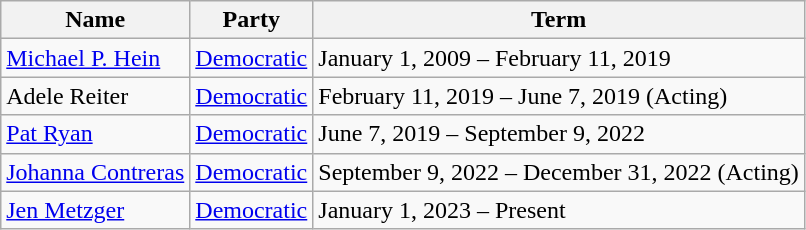<table class="wikitable">
<tr>
<th>Name</th>
<th>Party</th>
<th>Term</th>
</tr>
<tr>
<td><a href='#'>Michael P. Hein</a></td>
<td><a href='#'>Democratic</a></td>
<td>January 1, 2009 – February 11, 2019</td>
</tr>
<tr>
<td>Adele Reiter</td>
<td><a href='#'>Democratic</a></td>
<td>February 11, 2019 – June 7, 2019 (Acting)</td>
</tr>
<tr>
<td><a href='#'>Pat Ryan</a></td>
<td><a href='#'>Democratic</a></td>
<td>June 7, 2019 – September 9, 2022</td>
</tr>
<tr>
<td><a href='#'>Johanna Contreras</a></td>
<td><a href='#'>Democratic</a></td>
<td>September 9, 2022 – December 31, 2022 (Acting)</td>
</tr>
<tr>
<td><a href='#'>Jen Metzger</a></td>
<td><a href='#'>Democratic</a></td>
<td>January 1, 2023 – Present</td>
</tr>
</table>
